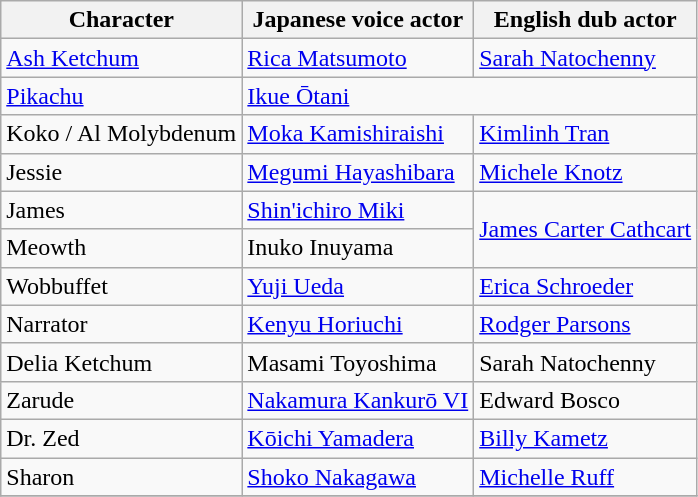<table class="wikitable">
<tr>
<th>Character</th>
<th>Japanese voice actor</th>
<th>English dub actor</th>
</tr>
<tr>
<td><a href='#'>Ash Ketchum</a></td>
<td><a href='#'>Rica Matsumoto</a></td>
<td><a href='#'>Sarah Natochenny</a></td>
</tr>
<tr>
<td><a href='#'>Pikachu</a></td>
<td colspan="2"><div><a href='#'>Ikue Ōtani</a></div></td>
</tr>
<tr>
<td>Koko / Al Molybdenum</td>
<td><a href='#'>Moka Kamishiraishi</a></td>
<td><a href='#'>Kimlinh Tran</a></td>
</tr>
<tr>
<td>Jessie</td>
<td><a href='#'>Megumi Hayashibara</a></td>
<td><a href='#'>Michele Knotz</a></td>
</tr>
<tr>
<td>James</td>
<td><a href='#'>Shin'ichiro Miki</a></td>
<td rowspan="2"><div><a href='#'>James Carter Cathcart</a></div></td>
</tr>
<tr>
<td>Meowth</td>
<td>Inuko Inuyama</td>
</tr>
<tr>
<td>Wobbuffet</td>
<td><a href='#'>Yuji Ueda</a></td>
<td><a href='#'>Erica Schroeder</a></td>
</tr>
<tr>
<td>Narrator</td>
<td><a href='#'>Kenyu Horiuchi</a></td>
<td><a href='#'>Rodger Parsons</a></td>
</tr>
<tr>
<td>Delia Ketchum</td>
<td>Masami Toyoshima</td>
<td>Sarah Natochenny</td>
</tr>
<tr>
<td>Zarude</td>
<td><a href='#'>Nakamura Kankurō VI</a></td>
<td>Edward Bosco</td>
</tr>
<tr>
<td>Dr. Zed</td>
<td><a href='#'>Kōichi Yamadera</a></td>
<td><a href='#'>Billy Kametz</a></td>
</tr>
<tr>
<td>Sharon</td>
<td><a href='#'>Shoko Nakagawa</a></td>
<td><a href='#'>Michelle Ruff</a></td>
</tr>
<tr>
</tr>
</table>
